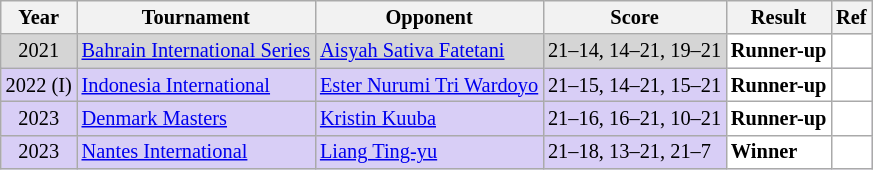<table class="sortable wikitable" style="font-size: 85%;">
<tr>
<th>Year</th>
<th>Tournament</th>
<th>Opponent</th>
<th>Score</th>
<th>Result</th>
<th>Ref</th>
</tr>
<tr style="background:#D5D5D5">
<td align="center">2021</td>
<td align="left"><a href='#'>Bahrain International Series</a></td>
<td align="left"> <a href='#'>Aisyah Sativa Fatetani</a></td>
<td align="left">21–14, 14–21, 19–21</td>
<td style="text-align:left; background:white"> <strong>Runner-up</strong></td>
<td style="text-align:center; background:white"></td>
</tr>
<tr style="background:#D8CEF6">
<td align="center">2022 (I)</td>
<td align="left"><a href='#'>Indonesia International</a></td>
<td align="left"> <a href='#'>Ester Nurumi Tri Wardoyo</a></td>
<td align="left">21–15, 14–21, 15–21</td>
<td style="text-align:left; background:white"> <strong>Runner-up</strong></td>
<td style="text-align:center; background:white"></td>
</tr>
<tr style="background:#D8CEF6">
<td align="center">2023</td>
<td align="left"><a href='#'>Denmark Masters</a></td>
<td align="left"> <a href='#'>Kristin Kuuba</a></td>
<td align="left">21–16, 16–21, 10–21</td>
<td style="text-align:left; background:white"> <strong>Runner-up</strong></td>
<td style="text-align:center; background:white"></td>
</tr>
<tr style="background:#D8CEF6">
<td align="center">2023</td>
<td align="left"><a href='#'>Nantes International</a></td>
<td align="left"> <a href='#'>Liang Ting-yu</a></td>
<td align="left">21–18, 13–21, 21–7</td>
<td style="text-align:left; background:white"> <strong>Winner</strong></td>
<td style="text-align:center; background:white"></td>
</tr>
</table>
